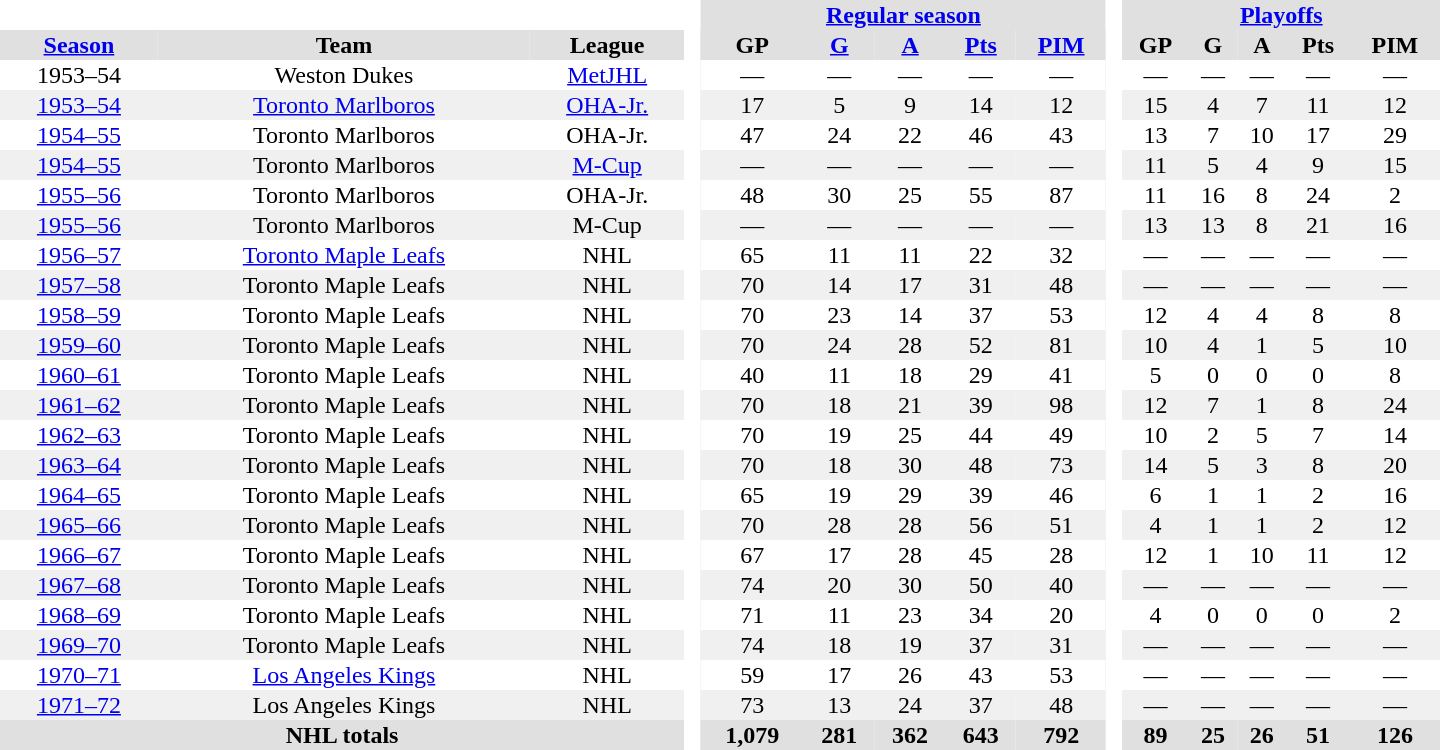<table border="0" cellpadding="1" cellspacing="0" style="text-align:center; width:60em;">
<tr style="background:#e0e0e0;">
<th colspan="3"  bgcolor="#ffffff"> </th>
<th rowspan="99" bgcolor="#ffffff"> </th>
<th colspan="5"><a href='#'>Regular season</a></th>
<th rowspan="99" bgcolor="#ffffff"> </th>
<th colspan="5"><a href='#'>Playoffs</a></th>
</tr>
<tr style="background:#e0e0e0;">
<th><a href='#'>Season</a></th>
<th>Team</th>
<th>League</th>
<th>GP</th>
<th><a href='#'>G</a></th>
<th><a href='#'>A</a></th>
<th><a href='#'>Pts</a></th>
<th><a href='#'>PIM</a></th>
<th>GP</th>
<th>G</th>
<th>A</th>
<th>Pts</th>
<th>PIM</th>
</tr>
<tr>
<td>1953–54</td>
<td>Weston Dukes</td>
<td><a href='#'>MetJHL</a></td>
<td>—</td>
<td>—</td>
<td>—</td>
<td>—</td>
<td>—</td>
<td>—</td>
<td>—</td>
<td>—</td>
<td>—</td>
<td>—</td>
</tr>
<tr style="background:#f0f0f0;">
<td><a href='#'>1953–54</a></td>
<td><a href='#'>Toronto Marlboros</a></td>
<td><a href='#'>OHA-Jr.</a></td>
<td>17</td>
<td>5</td>
<td>9</td>
<td>14</td>
<td>12</td>
<td>15</td>
<td>4</td>
<td>7</td>
<td>11</td>
<td>12</td>
</tr>
<tr>
<td><a href='#'>1954–55</a></td>
<td>Toronto Marlboros</td>
<td>OHA-Jr.</td>
<td>47</td>
<td>24</td>
<td>22</td>
<td>46</td>
<td>43</td>
<td>13</td>
<td>7</td>
<td>10</td>
<td>17</td>
<td>29</td>
</tr>
<tr style="background:#f0f0f0;">
<td><a href='#'>1954–55</a></td>
<td>Toronto Marlboros</td>
<td><a href='#'>M-Cup</a></td>
<td>—</td>
<td>—</td>
<td>—</td>
<td>—</td>
<td>—</td>
<td>11</td>
<td>5</td>
<td>4</td>
<td>9</td>
<td>15</td>
</tr>
<tr>
<td><a href='#'>1955–56</a></td>
<td>Toronto Marlboros</td>
<td>OHA-Jr.</td>
<td>48</td>
<td>30</td>
<td>25</td>
<td>55</td>
<td>87</td>
<td>11</td>
<td>16</td>
<td>8</td>
<td>24</td>
<td>2</td>
</tr>
<tr style="background:#f0f0f0;">
<td><a href='#'>1955–56</a></td>
<td>Toronto Marlboros</td>
<td>M-Cup</td>
<td>—</td>
<td>—</td>
<td>—</td>
<td>—</td>
<td>—</td>
<td>13</td>
<td>13</td>
<td>8</td>
<td>21</td>
<td>16</td>
</tr>
<tr>
<td><a href='#'>1956–57</a></td>
<td><a href='#'>Toronto Maple Leafs</a></td>
<td>NHL</td>
<td>65</td>
<td>11</td>
<td>11</td>
<td>22</td>
<td>32</td>
<td>—</td>
<td>—</td>
<td>—</td>
<td>—</td>
<td>—</td>
</tr>
<tr style="background:#f0f0f0;">
<td><a href='#'>1957–58</a></td>
<td>Toronto Maple Leafs</td>
<td>NHL</td>
<td>70</td>
<td>14</td>
<td>17</td>
<td>31</td>
<td>48</td>
<td>—</td>
<td>—</td>
<td>—</td>
<td>—</td>
<td>—</td>
</tr>
<tr>
<td><a href='#'>1958–59</a></td>
<td>Toronto Maple Leafs</td>
<td>NHL</td>
<td>70</td>
<td>23</td>
<td>14</td>
<td>37</td>
<td>53</td>
<td>12</td>
<td>4</td>
<td>4</td>
<td>8</td>
<td>8</td>
</tr>
<tr style="background:#f0f0f0;">
<td><a href='#'>1959–60</a></td>
<td>Toronto Maple Leafs</td>
<td>NHL</td>
<td>70</td>
<td>24</td>
<td>28</td>
<td>52</td>
<td>81</td>
<td>10</td>
<td>4</td>
<td>1</td>
<td>5</td>
<td>10</td>
</tr>
<tr>
<td><a href='#'>1960–61</a></td>
<td>Toronto Maple Leafs</td>
<td>NHL</td>
<td>40</td>
<td>11</td>
<td>18</td>
<td>29</td>
<td>41</td>
<td>5</td>
<td>0</td>
<td>0</td>
<td>0</td>
<td>8</td>
</tr>
<tr style="background:#f0f0f0;">
<td><a href='#'>1961–62</a></td>
<td>Toronto Maple Leafs</td>
<td>NHL</td>
<td>70</td>
<td>18</td>
<td>21</td>
<td>39</td>
<td>98</td>
<td>12</td>
<td>7</td>
<td>1</td>
<td>8</td>
<td>24</td>
</tr>
<tr>
<td><a href='#'>1962–63</a></td>
<td>Toronto Maple Leafs</td>
<td>NHL</td>
<td>70</td>
<td>19</td>
<td>25</td>
<td>44</td>
<td>49</td>
<td>10</td>
<td>2</td>
<td>5</td>
<td>7</td>
<td>14</td>
</tr>
<tr style="background:#f0f0f0;">
<td><a href='#'>1963–64</a></td>
<td>Toronto Maple Leafs</td>
<td>NHL</td>
<td>70</td>
<td>18</td>
<td>30</td>
<td>48</td>
<td>73</td>
<td>14</td>
<td>5</td>
<td>3</td>
<td>8</td>
<td>20</td>
</tr>
<tr>
<td><a href='#'>1964–65</a></td>
<td>Toronto Maple Leafs</td>
<td>NHL</td>
<td>65</td>
<td>19</td>
<td>29</td>
<td>39</td>
<td>46</td>
<td>6</td>
<td>1</td>
<td>1</td>
<td>2</td>
<td>16</td>
</tr>
<tr style="background:#f0f0f0;">
<td><a href='#'>1965–66</a></td>
<td>Toronto Maple Leafs</td>
<td>NHL</td>
<td>70</td>
<td>28</td>
<td>28</td>
<td>56</td>
<td>51</td>
<td>4</td>
<td>1</td>
<td>1</td>
<td>2</td>
<td>12</td>
</tr>
<tr>
<td><a href='#'>1966–67</a></td>
<td>Toronto Maple Leafs</td>
<td>NHL</td>
<td>67</td>
<td>17</td>
<td>28</td>
<td>45</td>
<td>28</td>
<td>12</td>
<td>1</td>
<td>10</td>
<td>11</td>
<td>12</td>
</tr>
<tr style="background:#f0f0f0;">
<td><a href='#'>1967–68</a></td>
<td>Toronto Maple Leafs</td>
<td>NHL</td>
<td>74</td>
<td>20</td>
<td>30</td>
<td>50</td>
<td>40</td>
<td>—</td>
<td>—</td>
<td>—</td>
<td>—</td>
<td>—</td>
</tr>
<tr>
<td><a href='#'>1968–69</a></td>
<td>Toronto Maple Leafs</td>
<td>NHL</td>
<td>71</td>
<td>11</td>
<td>23</td>
<td>34</td>
<td>20</td>
<td>4</td>
<td>0</td>
<td>0</td>
<td>0</td>
<td>2</td>
</tr>
<tr style="background:#f0f0f0;">
<td><a href='#'>1969–70</a></td>
<td>Toronto Maple Leafs</td>
<td>NHL</td>
<td>74</td>
<td>18</td>
<td>19</td>
<td>37</td>
<td>31</td>
<td>—</td>
<td>—</td>
<td>—</td>
<td>—</td>
<td>—</td>
</tr>
<tr>
<td><a href='#'>1970–71</a></td>
<td><a href='#'>Los Angeles Kings</a></td>
<td>NHL</td>
<td>59</td>
<td>17</td>
<td>26</td>
<td>43</td>
<td>53</td>
<td>—</td>
<td>—</td>
<td>—</td>
<td>—</td>
<td>—</td>
</tr>
<tr style="background:#f0f0f0;">
<td><a href='#'>1971–72</a></td>
<td>Los Angeles Kings</td>
<td>NHL</td>
<td>73</td>
<td>13</td>
<td>24</td>
<td>37</td>
<td>48</td>
<td>—</td>
<td>—</td>
<td>—</td>
<td>—</td>
<td>—</td>
</tr>
<tr style="background:#e0e0e0;">
<th colspan="3">NHL totals</th>
<th>1,079</th>
<th>281</th>
<th>362</th>
<th>643</th>
<th>792</th>
<th>89</th>
<th>25</th>
<th>26</th>
<th>51</th>
<th>126</th>
</tr>
</table>
